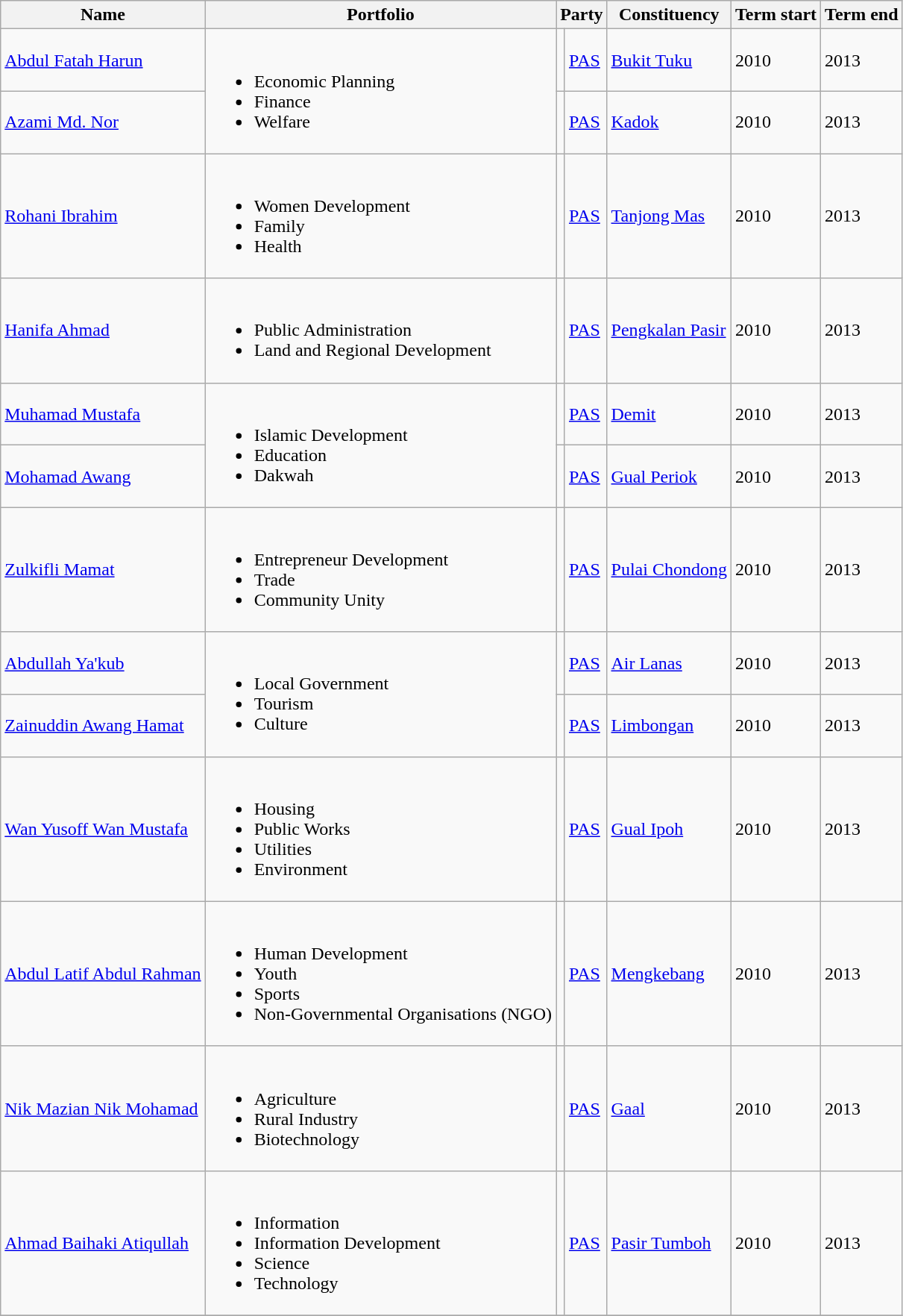<table class="wikitable">
<tr>
<th>Name</th>
<th>Portfolio</th>
<th colspan=2>Party</th>
<th>Constituency</th>
<th>Term start</th>
<th>Term end</th>
</tr>
<tr>
<td><a href='#'>Abdul Fatah Harun</a></td>
<td rowspan=2><br><ul><li>Economic Planning</li><li>Finance</li><li>Welfare</li></ul></td>
<td bgcolor=></td>
<td><a href='#'>PAS</a></td>
<td><a href='#'>Bukit Tuku</a></td>
<td>2010</td>
<td>2013</td>
</tr>
<tr>
<td><a href='#'>Azami Md. Nor</a></td>
<td bgcolor=></td>
<td><a href='#'>PAS</a></td>
<td><a href='#'>Kadok</a></td>
<td>2010</td>
<td>2013</td>
</tr>
<tr>
<td><a href='#'>Rohani Ibrahim</a></td>
<td><br><ul><li>Women Development</li><li>Family</li><li>Health</li></ul></td>
<td bgcolor=></td>
<td><a href='#'>PAS</a></td>
<td><a href='#'>Tanjong Mas</a></td>
<td>2010</td>
<td>2013</td>
</tr>
<tr>
<td><a href='#'>Hanifa Ahmad</a></td>
<td><br><ul><li>Public Administration</li><li>Land and Regional Development</li></ul></td>
<td bgcolor=></td>
<td><a href='#'>PAS</a></td>
<td><a href='#'>Pengkalan Pasir</a></td>
<td>2010</td>
<td>2013</td>
</tr>
<tr>
<td><a href='#'>Muhamad Mustafa</a></td>
<td rowspan=2><br><ul><li>Islamic Development</li><li>Education</li><li>Dakwah</li></ul></td>
<td bgcolor=></td>
<td><a href='#'>PAS</a></td>
<td><a href='#'>Demit</a></td>
<td>2010</td>
<td>2013</td>
</tr>
<tr>
<td><a href='#'>Mohamad Awang</a></td>
<td bgcolor=></td>
<td><a href='#'>PAS</a></td>
<td><a href='#'>Gual Periok</a></td>
<td>2010</td>
<td>2013</td>
</tr>
<tr>
<td><a href='#'>Zulkifli Mamat</a></td>
<td><br><ul><li>Entrepreneur Development</li><li>Trade</li><li>Community Unity</li></ul></td>
<td bgcolor=></td>
<td><a href='#'>PAS</a></td>
<td><a href='#'>Pulai Chondong</a></td>
<td>2010</td>
<td>2013</td>
</tr>
<tr>
<td><a href='#'>Abdullah Ya'kub</a></td>
<td rowspan=2><br><ul><li>Local Government</li><li>Tourism</li><li>Culture</li></ul></td>
<td bgcolor=></td>
<td><a href='#'>PAS</a></td>
<td><a href='#'>Air Lanas</a></td>
<td>2010</td>
<td>2013</td>
</tr>
<tr>
<td><a href='#'>Zainuddin Awang Hamat</a></td>
<td bgcolor=></td>
<td><a href='#'>PAS</a></td>
<td><a href='#'>Limbongan</a></td>
<td>2010</td>
<td>2013</td>
</tr>
<tr>
<td><a href='#'>Wan Yusoff Wan Mustafa</a></td>
<td><br><ul><li>Housing</li><li>Public Works</li><li>Utilities</li><li>Environment</li></ul></td>
<td bgcolor=></td>
<td><a href='#'>PAS</a></td>
<td><a href='#'>Gual Ipoh</a></td>
<td>2010</td>
<td>2013</td>
</tr>
<tr>
<td><a href='#'>Abdul Latif Abdul Rahman</a></td>
<td><br><ul><li>Human Development</li><li>Youth</li><li>Sports</li><li>Non-Governmental Organisations (NGO)</li></ul></td>
<td bgcolor=></td>
<td><a href='#'>PAS</a></td>
<td><a href='#'>Mengkebang</a></td>
<td>2010</td>
<td>2013</td>
</tr>
<tr>
<td><a href='#'>Nik Mazian Nik Mohamad</a></td>
<td><br><ul><li>Agriculture</li><li>Rural Industry</li><li>Biotechnology</li></ul></td>
<td bgcolor=></td>
<td><a href='#'>PAS</a></td>
<td><a href='#'>Gaal</a></td>
<td>2010</td>
<td>2013</td>
</tr>
<tr>
<td><a href='#'>Ahmad Baihaki Atiqullah</a></td>
<td><br><ul><li>Information</li><li>Information Development</li><li>Science</li><li>Technology</li></ul></td>
<td bgcolor=></td>
<td><a href='#'>PAS</a></td>
<td><a href='#'>Pasir Tumboh</a></td>
<td>2010</td>
<td>2013</td>
</tr>
<tr>
</tr>
</table>
